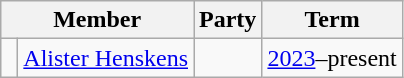<table class="wikitable">
<tr>
<th colspan="2">Member</th>
<th>Party</th>
<th>Term</th>
</tr>
<tr>
<td> </td>
<td><a href='#'>Alister Henskens</a></td>
<td></td>
<td><a href='#'>2023</a>–present</td>
</tr>
</table>
